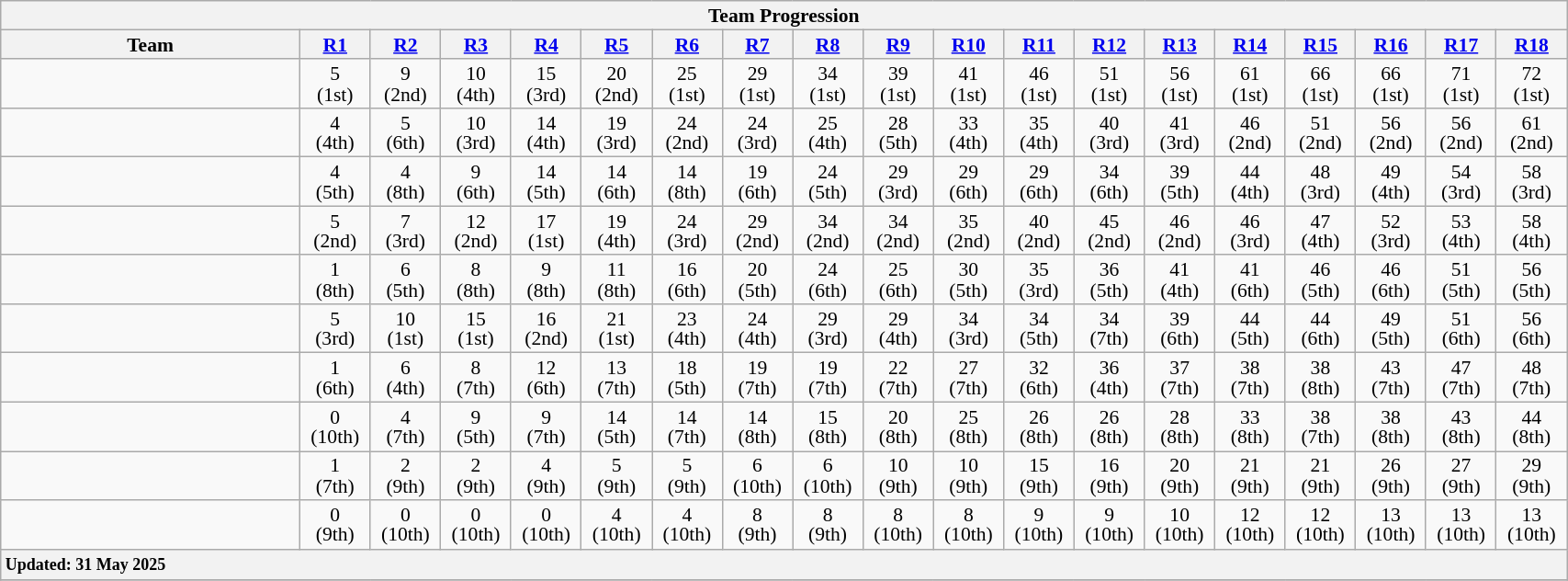<table class="wikitable" style="text-align:center; line-height:100%; width:90%; font-size:90%">
<tr>
<th colspan=100%>Team Progression</th>
</tr>
<tr>
<th style="width:17%;">Team</th>
<th style="width:4%;"><a href='#'>R1</a></th>
<th style="width:4%;"><a href='#'>R2</a></th>
<th style="width:4%;"><a href='#'>R3</a></th>
<th style="width:4%;"><a href='#'>R4</a></th>
<th style="width:4%;"><a href='#'>R5</a></th>
<th style="width:4%;"><a href='#'>R6</a></th>
<th style="width:4%;"><a href='#'>R7</a></th>
<th style="width:4%;"><a href='#'>R8</a></th>
<th style="width:4%;"><a href='#'>R9</a></th>
<th style="width:4%;"><a href='#'>R10</a></th>
<th style="width:4%;"><a href='#'>R11</a></th>
<th style="width:4%;"><a href='#'>R12</a></th>
<th style="width:4%;"><a href='#'>R13</a></th>
<th style="width:4%;"><a href='#'>R14</a></th>
<th style="width:4%;"><a href='#'>R15</a></th>
<th style="width:4%;"><a href='#'>R16</a></th>
<th style="width:4%;"><a href='#'>R17</a></th>
<th style="width:4%;"><a href='#'>R18</a></th>
</tr>
<tr>
<td></td>
<td>5<br>(1st)</td>
<td>9<br>(2nd)</td>
<td>10<br>(4th)</td>
<td>15<br>(3rd)</td>
<td>20<br>(2nd)</td>
<td>25<br>(1st)</td>
<td>29<br>(1st)</td>
<td>34<br>(1st)</td>
<td>39<br>(1st)</td>
<td>41<br>(1st)</td>
<td>46<br>(1st)</td>
<td>51<br>(1st)</td>
<td>56<br>(1st)</td>
<td>61<br>(1st)</td>
<td>66<br>(1st)</td>
<td>66<br>(1st)</td>
<td>71<br>(1st)</td>
<td>72<br>(1st)</td>
</tr>
<tr>
<td></td>
<td>4<br>(4th)</td>
<td>5<br>(6th)</td>
<td>10<br>(3rd)</td>
<td>14<br>(4th)</td>
<td>19<br>(3rd)</td>
<td>24<br>(2nd)</td>
<td>24<br>(3rd)</td>
<td>25<br>(4th)</td>
<td>28<br>(5th)</td>
<td>33<br>(4th)</td>
<td>35<br>(4th)</td>
<td>40<br>(3rd)</td>
<td>41<br>(3rd)</td>
<td>46<br>(2nd)</td>
<td>51<br>(2nd)</td>
<td>56<br>(2nd)</td>
<td>56<br>(2nd)</td>
<td>61<br>(2nd)</td>
</tr>
<tr>
<td></td>
<td>4<br>(5th)</td>
<td>4<br>(8th)</td>
<td>9<br>(6th)</td>
<td>14<br>(5th)</td>
<td>14<br>(6th)</td>
<td>14<br>(8th)</td>
<td>19<br>(6th)</td>
<td>24<br>(5th)</td>
<td>29<br>(3rd)</td>
<td>29<br>(6th)</td>
<td>29<br>(6th)</td>
<td>34<br>(6th)</td>
<td>39<br>(5th)</td>
<td>44<br>(4th)</td>
<td>48<br>(3rd)</td>
<td>49<br>(4th)</td>
<td>54<br>(3rd)</td>
<td>58<br>(3rd)</td>
</tr>
<tr>
<td></td>
<td>5<br>(2nd)</td>
<td>7<br>(3rd)</td>
<td>12<br>(2nd)</td>
<td>17<br>(1st)</td>
<td>19<br>(4th)</td>
<td>24<br>(3rd)</td>
<td>29<br>(2nd)</td>
<td>34<br>(2nd)</td>
<td>34<br>(2nd)</td>
<td>35<br>(2nd)</td>
<td>40<br>(2nd)</td>
<td>45<br>(2nd)</td>
<td>46<br>(2nd)</td>
<td>46<br>(3rd)</td>
<td>47<br>(4th)</td>
<td>52<br>(3rd)</td>
<td>53<br>(4th)</td>
<td>58<br>(4th)</td>
</tr>
<tr>
<td></td>
<td>1<br>(8th)</td>
<td>6<br>(5th)</td>
<td>8<br>(8th)</td>
<td>9<br>(8th)</td>
<td>11<br>(8th)</td>
<td>16<br>(6th)</td>
<td>20<br>(5th)</td>
<td>24<br>(6th)</td>
<td>25<br>(6th)</td>
<td>30<br>(5th)</td>
<td>35<br>(3rd)</td>
<td>36<br>(5th)</td>
<td>41<br>(4th)</td>
<td>41<br>(6th)</td>
<td>46<br>(5th)</td>
<td>46<br>(6th)</td>
<td>51<br>(5th)</td>
<td>56<br>(5th)</td>
</tr>
<tr>
<td></td>
<td>5<br>(3rd)</td>
<td>10<br>(1st)</td>
<td>15<br>(1st)</td>
<td>16<br>(2nd)</td>
<td>21<br>(1st)</td>
<td>23<br>(4th)</td>
<td>24<br>(4th)</td>
<td>29<br>(3rd)</td>
<td>29<br>(4th)</td>
<td>34<br>(3rd)</td>
<td>34<br>(5th)</td>
<td>34<br>(7th)</td>
<td>39<br>(6th)</td>
<td>44<br>(5th)</td>
<td>44<br>(6th)</td>
<td>49<br>(5th)</td>
<td>51<br>(6th)</td>
<td>56<br>(6th)</td>
</tr>
<tr>
<td></td>
<td>1<br>(6th)</td>
<td>6<br>(4th)</td>
<td>8<br>(7th)</td>
<td>12<br>(6th)</td>
<td>13<br>(7th)</td>
<td>18<br>(5th)</td>
<td>19<br>(7th)</td>
<td>19<br>(7th)</td>
<td>22<br>(7th)</td>
<td>27<br>(7th)</td>
<td>32<br>(6th)</td>
<td>36<br>(4th)</td>
<td>37<br>(7th)</td>
<td>38<br>(7th)</td>
<td>38<br>(8th)</td>
<td>43<br>(7th)</td>
<td>47<br>(7th)</td>
<td>48<br>(7th)</td>
</tr>
<tr>
<td></td>
<td>0<br>(10th)</td>
<td>4<br>(7th)</td>
<td>9<br>(5th)</td>
<td>9<br>(7th)</td>
<td>14<br>(5th)</td>
<td>14<br>(7th)</td>
<td>14<br>(8th)</td>
<td>15<br>(8th)</td>
<td>20<br>(8th)</td>
<td>25<br>(8th)</td>
<td>26<br>(8th)</td>
<td>26<br>(8th)</td>
<td>28<br>(8th)</td>
<td>33<br>(8th)</td>
<td>38<br>(7th)</td>
<td>38<br>(8th)</td>
<td>43<br>(8th)</td>
<td>44<br>(8th)</td>
</tr>
<tr>
<td></td>
<td>1<br>(7th)</td>
<td>2<br>(9th)</td>
<td>2<br>(9th)</td>
<td>4<br>(9th)</td>
<td>5<br>(9th)</td>
<td>5<br>(9th)</td>
<td>6<br>(10th)</td>
<td>6<br>(10th)</td>
<td>10<br>(9th)</td>
<td>10<br>(9th)</td>
<td>15<br>(9th)</td>
<td>16<br>(9th)</td>
<td>20<br>(9th)</td>
<td>21<br>(9th)</td>
<td>21<br>(9th)</td>
<td>26<br>(9th)</td>
<td>27<br>(9th)</td>
<td>29<br>(9th)</td>
</tr>
<tr>
<td></td>
<td>0<br>(9th)</td>
<td>0<br>(10th)</td>
<td>0<br>(10th)</td>
<td>0<br>(10th)</td>
<td>4<br>(10th)</td>
<td>4<br>(10th)</td>
<td>8<br>(9th)</td>
<td>8<br>(9th)</td>
<td>8<br>(10th)</td>
<td>8<br>(10th)</td>
<td>9<br>(10th)</td>
<td>9<br>(10th)</td>
<td>10<br>(10th)</td>
<td>12<br>(10th)</td>
<td>12<br>(10th)</td>
<td>13<br>(10th)</td>
<td>13<br>(10th)</td>
<td>13<br>(10th)</td>
</tr>
<tr>
<th colspan=19 style="text-align:left"><small>Updated: 31 May 2025</small></th>
</tr>
<tr>
</tr>
</table>
